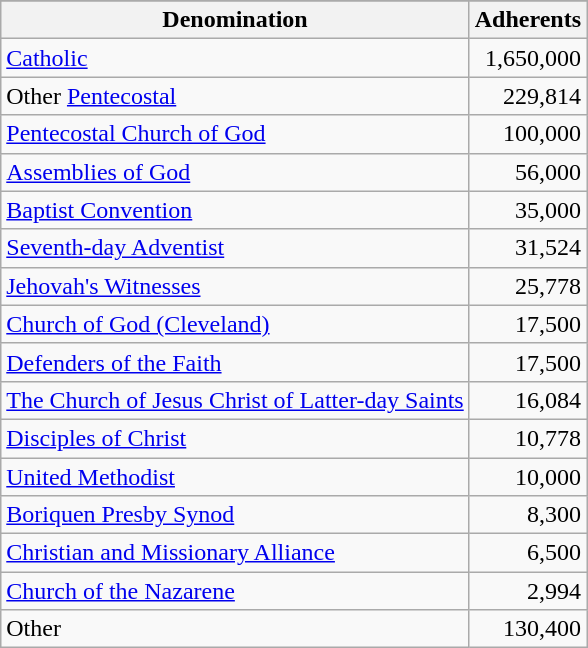<table class="wikitable" style="float:center; margin:1ex 5 1ex 1ex;">
<tr colspan="3" align="center"| >
</tr>
<tr>
<th>Denomination</th>
<th>Adherents</th>
</tr>
<tr>
<td><a href='#'>Catholic</a></td>
<td align="right">1,650,000</td>
</tr>
<tr>
<td>Other <a href='#'>Pentecostal</a></td>
<td align="right">229,814</td>
</tr>
<tr>
<td><a href='#'>Pentecostal Church of God</a></td>
<td align="right">100,000</td>
</tr>
<tr>
<td><a href='#'>Assemblies of God</a></td>
<td align="right">56,000</td>
</tr>
<tr>
<td><a href='#'>Baptist Convention</a></td>
<td align="right">35,000</td>
</tr>
<tr>
<td><a href='#'>Seventh-day Adventist</a></td>
<td align="right">31,524</td>
</tr>
<tr>
<td><a href='#'>Jehovah's Witnesses</a></td>
<td align="right">25,778</td>
</tr>
<tr>
<td><a href='#'>Church of God (Cleveland)</a></td>
<td align="right">17,500</td>
</tr>
<tr>
<td><a href='#'>Defenders of the Faith</a></td>
<td align="right">17,500</td>
</tr>
<tr>
<td><a href='#'>The Church of Jesus Christ of Latter-day Saints</a></td>
<td align="right">16,084</td>
</tr>
<tr>
<td><a href='#'>Disciples of Christ</a></td>
<td align="right">10,778</td>
</tr>
<tr>
<td><a href='#'>United Methodist</a></td>
<td align="right">10,000</td>
</tr>
<tr>
<td><a href='#'>Boriquen Presby Synod</a></td>
<td align="right">8,300</td>
</tr>
<tr>
<td><a href='#'>Christian and Missionary Alliance</a></td>
<td align="right">6,500</td>
</tr>
<tr>
<td><a href='#'>Church of the Nazarene</a></td>
<td align="right">2,994</td>
</tr>
<tr>
<td>Other</td>
<td align="right">130,400</td>
</tr>
</table>
